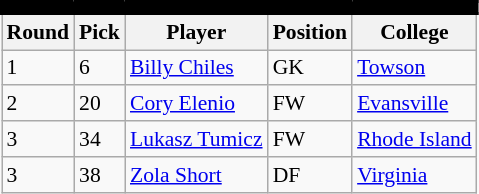<table class="wikitable sortable" style="text-align:center; font-size:90%; text-align:left;">
<tr style="border-spacing: 2px; border: 2px solid black;">
<td colspan="7" bgcolor="#000000" color="#000000" border="#FED000" align="center"><strong></strong></td>
</tr>
<tr>
<th><strong>Round</strong></th>
<th><strong>Pick</strong></th>
<th><strong>Player</strong></th>
<th><strong>Position</strong></th>
<th><strong>College</strong></th>
</tr>
<tr>
<td>1</td>
<td>6</td>
<td> <a href='#'>Billy Chiles</a></td>
<td>GK</td>
<td><a href='#'>Towson</a></td>
</tr>
<tr>
<td>2</td>
<td>20</td>
<td> <a href='#'>Cory Elenio</a></td>
<td>FW</td>
<td><a href='#'>Evansville</a></td>
</tr>
<tr>
<td>3</td>
<td>34</td>
<td> <a href='#'>Lukasz Tumicz</a></td>
<td>FW</td>
<td><a href='#'>Rhode Island</a></td>
</tr>
<tr>
<td>3</td>
<td>38</td>
<td> <a href='#'>Zola Short</a></td>
<td>DF</td>
<td><a href='#'>Virginia</a></td>
</tr>
</table>
